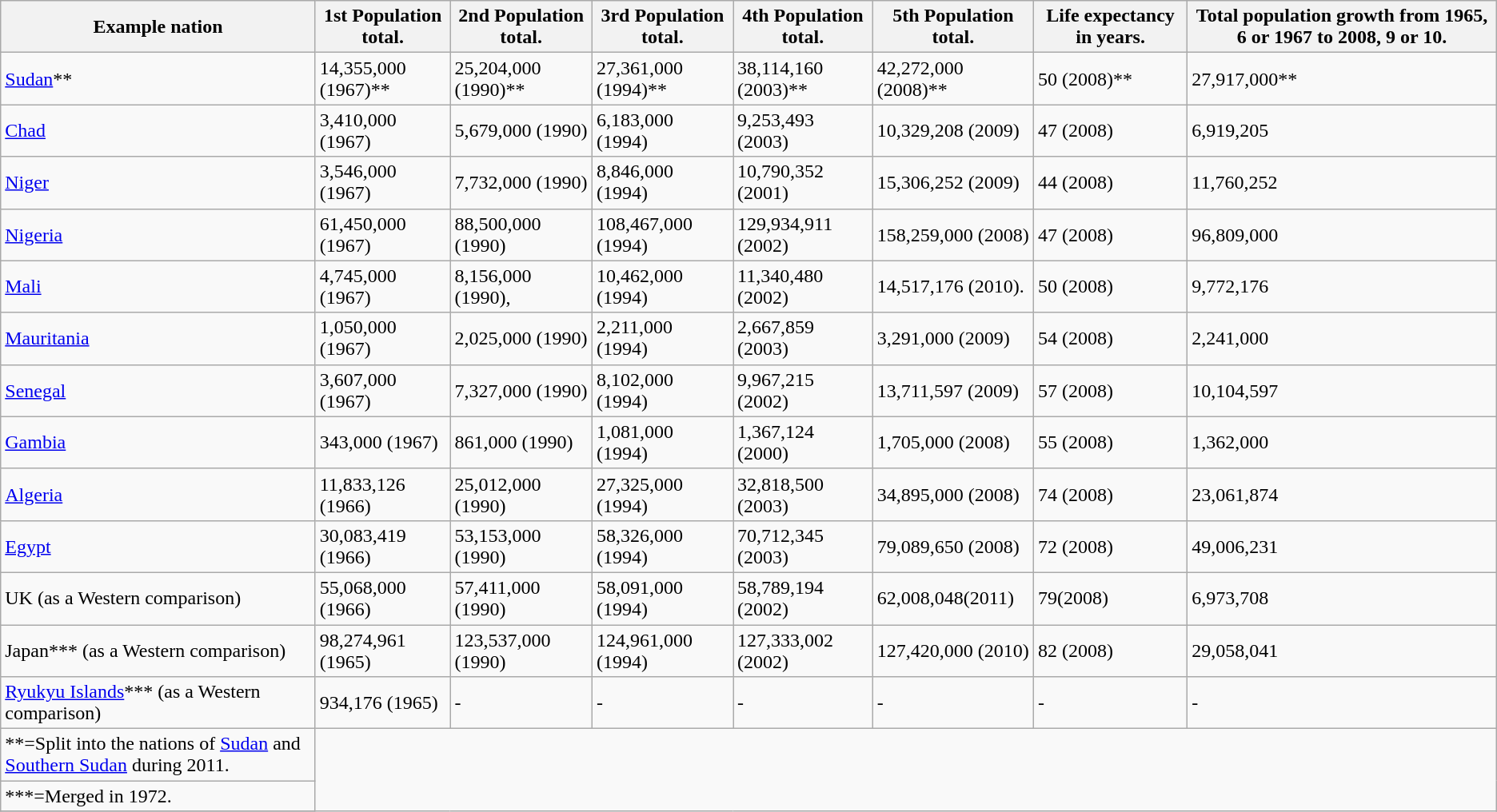<table class="wikitable sortable">
<tr>
<th>Example nation</th>
<th>1st Population total.</th>
<th>2nd Population total.</th>
<th>3rd Population total.</th>
<th>4th Population total.</th>
<th>5th Population total.</th>
<th>Life expectancy in years.</th>
<th>Total population growth from 1965, 6 or 1967 to 2008, 9 or 10.</th>
</tr>
<tr>
<td><a href='#'>Sudan</a>**</td>
<td>14,355,000 (1967)**</td>
<td>25,204,000 (1990)**</td>
<td>27,361,000 (1994)**</td>
<td>38,114,160 (2003)**</td>
<td>42,272,000 (2008)**</td>
<td>50 (2008)**</td>
<td>27,917,000**</td>
</tr>
<tr>
<td><a href='#'>Chad</a></td>
<td>3,410,000 (1967)</td>
<td>5,679,000 (1990)</td>
<td>6,183,000 (1994)</td>
<td>9,253,493 (2003)</td>
<td>10,329,208 (2009)</td>
<td>47 (2008)</td>
<td>6,919,205</td>
</tr>
<tr>
<td><a href='#'>Niger</a></td>
<td>3,546,000 (1967)</td>
<td>7,732,000 (1990)</td>
<td>8,846,000 (1994)</td>
<td>10,790,352 (2001)</td>
<td>15,306,252 (2009)</td>
<td>44 (2008)</td>
<td>11,760,252</td>
</tr>
<tr>
<td><a href='#'>Nigeria</a></td>
<td>61,450,000 (1967)</td>
<td>88,500,000 (1990)</td>
<td>108,467,000 (1994)</td>
<td>129,934,911 (2002)</td>
<td>158,259,000 (2008)</td>
<td>47 (2008)</td>
<td>96,809,000</td>
</tr>
<tr>
<td><a href='#'>Mali</a></td>
<td>4,745,000 (1967)</td>
<td>8,156,000 (1990),</td>
<td>10,462,000 (1994)</td>
<td>11,340,480 (2002)</td>
<td>14,517,176 (2010).</td>
<td>50 (2008)</td>
<td>9,772,176</td>
</tr>
<tr>
<td><a href='#'>Mauritania</a></td>
<td>1,050,000 (1967)</td>
<td>2,025,000 (1990)</td>
<td>2,211,000 (1994)</td>
<td>2,667,859 (2003)</td>
<td>3,291,000 (2009)</td>
<td>54 (2008)</td>
<td>2,241,000</td>
</tr>
<tr>
<td><a href='#'>Senegal</a></td>
<td>3,607,000 (1967)</td>
<td>7,327,000 (1990)</td>
<td>8,102,000 (1994)</td>
<td>9,967,215 (2002)</td>
<td>13,711,597 (2009)</td>
<td>57 (2008)</td>
<td>10,104,597</td>
</tr>
<tr>
<td><a href='#'>Gambia</a></td>
<td>343,000 (1967)</td>
<td>861,000 (1990)</td>
<td>1,081,000 (1994)</td>
<td>1,367,124 (2000)</td>
<td>1,705,000 (2008)</td>
<td>55 (2008)</td>
<td>1,362,000</td>
</tr>
<tr>
<td><a href='#'>Algeria</a></td>
<td>11,833,126 (1966)</td>
<td>25,012,000 (1990)</td>
<td>27,325,000 (1994)</td>
<td>32,818,500 (2003)</td>
<td>34,895,000 (2008)</td>
<td>74 (2008)</td>
<td>23,061,874</td>
</tr>
<tr>
<td><a href='#'>Egypt</a></td>
<td>30,083,419 (1966)</td>
<td>53,153,000 (1990)</td>
<td>58,326,000 (1994)</td>
<td>70,712,345 (2003)</td>
<td>79,089,650 (2008)</td>
<td>72 (2008)</td>
<td>49,006,231</td>
</tr>
<tr>
<td>UK (as a Western comparison)</td>
<td>55,068,000 (1966)</td>
<td>57,411,000 (1990)</td>
<td>58,091,000 (1994)</td>
<td>58,789,194 (2002)</td>
<td>62,008,048(2011)</td>
<td>79(2008)</td>
<td>6,973,708</td>
</tr>
<tr>
<td>Japan*** (as a Western comparison)</td>
<td>98,274,961 (1965)</td>
<td>123,537,000 (1990)</td>
<td>124,961,000 (1994)</td>
<td>127,333,002 (2002)</td>
<td>127,420,000 (2010)</td>
<td>82 (2008)</td>
<td>29,058,041</td>
</tr>
<tr>
<td><a href='#'>Ryukyu Islands</a>*** (as a Western comparison)</td>
<td>934,176 (1965)</td>
<td>-</td>
<td>-</td>
<td>-</td>
<td>-</td>
<td>-</td>
<td>-</td>
</tr>
<tr>
<td>**=Split into the nations of <a href='#'>Sudan</a> and <a href='#'>Southern Sudan</a> during 2011.</td>
</tr>
<tr>
<td>***=Merged in 1972.</td>
</tr>
<tr>
</tr>
</table>
